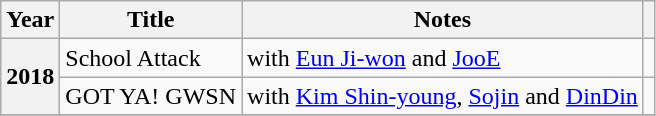<table class="wikitable plainrowheaders">
<tr>
<th>Year</th>
<th>Title</th>
<th>Notes</th>
<th scope="col" class="unsortable"></th>
</tr>
<tr>
<th scope="row" rowspan="2">2018</th>
<td>School Attack</td>
<td>with <a href='#'>Eun Ji-won</a> and <a href='#'>JooE</a></td>
<td></td>
</tr>
<tr>
<td>GOT YA! GWSN</td>
<td>with <a href='#'>Kim Shin-young</a>, <a href='#'>Sojin</a> and <a href='#'>DinDin</a></td>
<td></td>
</tr>
<tr>
</tr>
</table>
